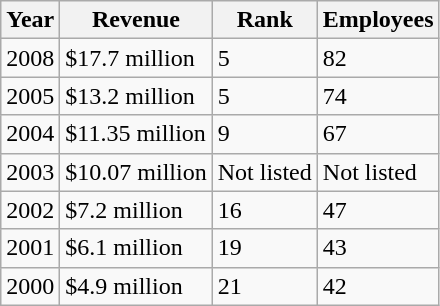<table class="wikitable">
<tr>
<th>Year</th>
<th>Revenue</th>
<th>Rank</th>
<th>Employees</th>
</tr>
<tr>
<td>2008</td>
<td>$17.7 million</td>
<td>5</td>
<td>82</td>
</tr>
<tr>
<td>2005</td>
<td>$13.2 million</td>
<td>5</td>
<td>74</td>
</tr>
<tr>
<td>2004</td>
<td>$11.35 million</td>
<td>9</td>
<td>67</td>
</tr>
<tr>
<td>2003</td>
<td>$10.07 million</td>
<td>Not listed</td>
<td>Not listed</td>
</tr>
<tr>
<td>2002</td>
<td>$7.2 million</td>
<td>16</td>
<td>47</td>
</tr>
<tr>
<td>2001</td>
<td>$6.1 million</td>
<td>19</td>
<td>43</td>
</tr>
<tr>
<td>2000</td>
<td>$4.9 million</td>
<td>21</td>
<td>42</td>
</tr>
</table>
